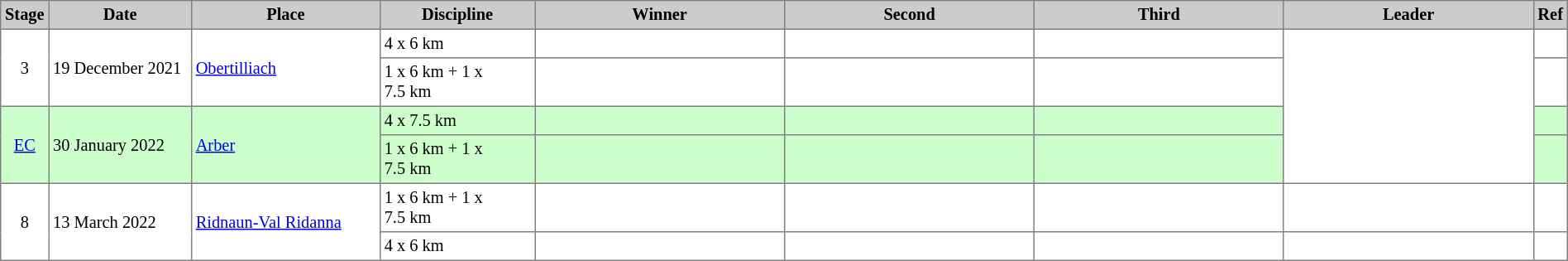<table cellpadding=3 border="1" style="background:#FFFFFF; font-size:85%; border:grey solid 1px; border-collapse:collapse;">
<tr style="background:#CCC; text-align:center;">
<th width="10">Stage</th>
<th width="110">Date</th>
<th width="148">Place</th>
<th width="120">Discipline</th>
<th width="200">Winner</th>
<th width="200">Second</th>
<th width="200">Third</th>
<th width="200">Leader <br> </th>
<th width="8">Ref</th>
</tr>
<tr>
<td rowspan=2 align=center>3</td>
<td rowspan=2>19 December 2021</td>
<td rowspan=2> <a href='#'>Obertilliach</a></td>
<td>4 x 6 km</td>
<td></td>
<td></td>
<td></td>
<td rowspan=4></td>
<td></td>
</tr>
<tr>
<td>1 x 6 km + 1 x 7.5 km <br></td>
<td></td>
<td></td>
<td></td>
<td></td>
</tr>
<tr style="background:#CCFFCC">
<td rowspan=2 align=center><a href='#'>EC</a></td>
<td rowspan=2>30 January 2022</td>
<td rowspan=2> <a href='#'>Arber</a></td>
<td>4 x 7.5 km</td>
<td></td>
<td></td>
<td> </td>
<td></td>
</tr>
<tr style="background:#CCFFCC">
<td>1 x 6 km + 1 x 7.5 km <br></td>
<td></td>
<td></td>
<td></td>
<td></td>
</tr>
<tr>
<td rowspan=2 align=center>8</td>
<td rowspan=2>13 March 2022</td>
<td rowspan=2> <a href='#'>Ridnaun-Val Ridanna</a></td>
<td>1 x 6 km + 1 x 7.5 km <br></td>
<td></td>
<td></td>
<td></td>
<td></td>
<td></td>
</tr>
<tr>
<td>4 x 6 km</td>
<td></td>
<td></td>
<td></td>
<td></td>
<td></td>
</tr>
</table>
